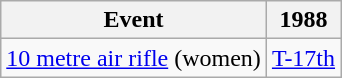<table class="wikitable" style="text-align: center">
<tr>
<th>Event</th>
<th>1988</th>
</tr>
<tr>
<td align=left><a href='#'>10 metre air rifle</a> (women)</td>
<td><a href='#'>T-17th</a></td>
</tr>
</table>
